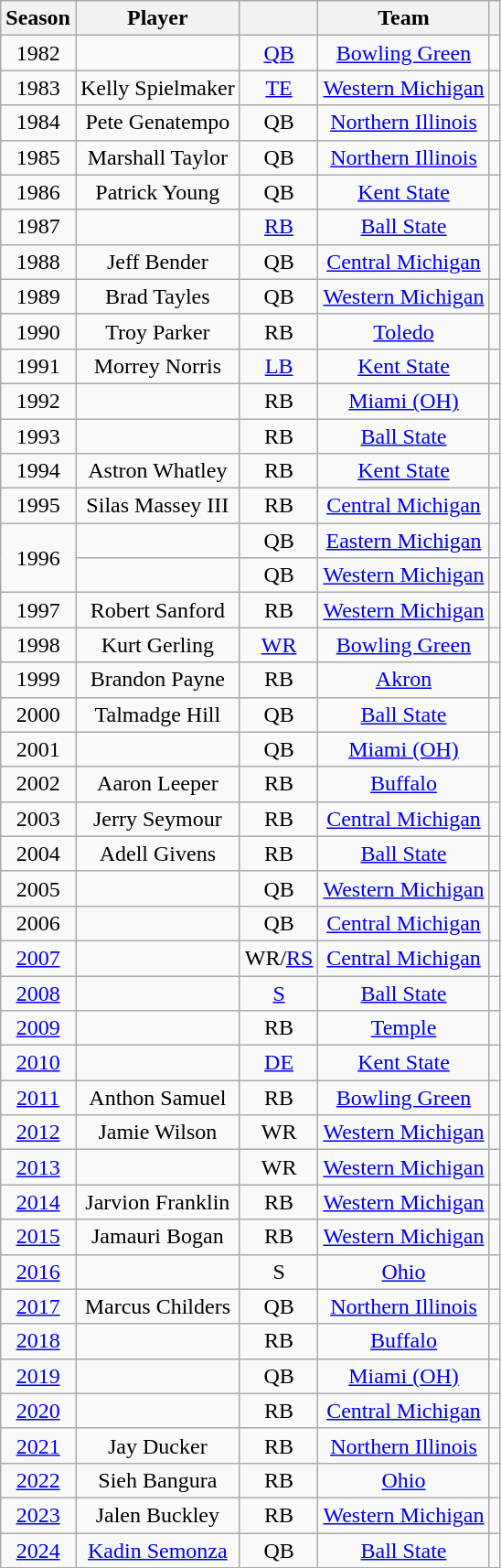<table class="wikitable sortable" style="text-align: center;">
<tr>
<th>Season</th>
<th>Player</th>
<th></th>
<th>Team</th>
<th class="unsortable"></th>
</tr>
<tr>
<td>1982</td>
<td></td>
<td><a href='#'>QB</a></td>
<td><a href='#'>Bowling Green</a></td>
<td></td>
</tr>
<tr>
<td>1983</td>
<td>Kelly Spielmaker</td>
<td><a href='#'>TE</a></td>
<td><a href='#'>Western Michigan</a></td>
<td></td>
</tr>
<tr>
<td>1984</td>
<td>Pete Genatempo</td>
<td>QB</td>
<td><a href='#'>Northern Illinois</a></td>
<td></td>
</tr>
<tr>
<td>1985</td>
<td>Marshall Taylor</td>
<td>QB</td>
<td><a href='#'>Northern Illinois</a></td>
<td></td>
</tr>
<tr>
<td>1986</td>
<td>Patrick Young</td>
<td>QB</td>
<td><a href='#'>Kent State</a></td>
<td></td>
</tr>
<tr>
<td>1987</td>
<td></td>
<td><a href='#'>RB</a></td>
<td><a href='#'>Ball State</a></td>
<td></td>
</tr>
<tr>
<td>1988</td>
<td>Jeff Bender</td>
<td>QB</td>
<td><a href='#'>Central Michigan</a></td>
<td></td>
</tr>
<tr>
<td>1989</td>
<td>Brad Tayles</td>
<td>QB</td>
<td><a href='#'>Western Michigan</a></td>
<td></td>
</tr>
<tr>
<td>1990</td>
<td>Troy Parker</td>
<td>RB</td>
<td><a href='#'>Toledo</a></td>
<td></td>
</tr>
<tr>
<td>1991</td>
<td>Morrey Norris</td>
<td><a href='#'>LB</a></td>
<td><a href='#'>Kent State</a></td>
<td></td>
</tr>
<tr>
<td>1992</td>
<td></td>
<td>RB</td>
<td><a href='#'>Miami (OH)</a></td>
<td></td>
</tr>
<tr>
<td>1993</td>
<td></td>
<td>RB</td>
<td><a href='#'>Ball State</a></td>
<td></td>
</tr>
<tr>
<td>1994</td>
<td>Astron Whatley</td>
<td>RB</td>
<td><a href='#'>Kent State</a></td>
<td></td>
</tr>
<tr>
<td>1995</td>
<td>Silas Massey III</td>
<td>RB</td>
<td><a href='#'>Central Michigan</a></td>
<td></td>
</tr>
<tr>
<td rowspan="2">1996</td>
<td></td>
<td>QB</td>
<td><a href='#'>Eastern Michigan</a></td>
<td></td>
</tr>
<tr>
<td></td>
<td>QB</td>
<td><a href='#'>Western Michigan</a></td>
<td></td>
</tr>
<tr>
<td>1997</td>
<td>Robert Sanford</td>
<td>RB</td>
<td><a href='#'>Western Michigan</a></td>
<td></td>
</tr>
<tr>
<td>1998</td>
<td>Kurt Gerling</td>
<td><a href='#'>WR</a></td>
<td><a href='#'>Bowling Green</a></td>
<td></td>
</tr>
<tr>
<td>1999</td>
<td>Brandon Payne</td>
<td>RB</td>
<td><a href='#'>Akron</a></td>
<td></td>
</tr>
<tr>
<td>2000</td>
<td>Talmadge Hill</td>
<td>QB</td>
<td><a href='#'>Ball State</a></td>
<td></td>
</tr>
<tr>
<td>2001</td>
<td></td>
<td>QB</td>
<td><a href='#'>Miami (OH)</a></td>
<td></td>
</tr>
<tr>
<td>2002</td>
<td>Aaron Leeper</td>
<td>RB</td>
<td><a href='#'>Buffalo</a></td>
<td></td>
</tr>
<tr>
<td>2003</td>
<td>Jerry Seymour</td>
<td>RB</td>
<td><a href='#'>Central Michigan</a></td>
<td></td>
</tr>
<tr>
<td>2004</td>
<td>Adell Givens</td>
<td>RB</td>
<td><a href='#'>Ball State</a></td>
<td></td>
</tr>
<tr>
<td>2005</td>
<td></td>
<td>QB</td>
<td><a href='#'>Western Michigan</a></td>
<td></td>
</tr>
<tr>
<td>2006</td>
<td></td>
<td>QB</td>
<td><a href='#'>Central Michigan</a></td>
<td></td>
</tr>
<tr>
<td><a href='#'>2007</a></td>
<td></td>
<td>WR/<a href='#'>RS</a></td>
<td><a href='#'>Central Michigan</a></td>
<td></td>
</tr>
<tr>
<td><a href='#'>2008</a></td>
<td></td>
<td><a href='#'>S</a></td>
<td><a href='#'>Ball State</a></td>
<td></td>
</tr>
<tr>
<td><a href='#'>2009</a></td>
<td></td>
<td>RB</td>
<td><a href='#'>Temple</a></td>
<td></td>
</tr>
<tr>
<td><a href='#'>2010</a></td>
<td></td>
<td><a href='#'>DE</a></td>
<td><a href='#'>Kent State</a></td>
<td></td>
</tr>
<tr>
<td><a href='#'>2011</a></td>
<td>Anthon Samuel</td>
<td>RB</td>
<td><a href='#'>Bowling Green</a></td>
<td></td>
</tr>
<tr>
<td><a href='#'>2012</a></td>
<td>Jamie Wilson</td>
<td>WR</td>
<td><a href='#'>Western Michigan</a></td>
<td></td>
</tr>
<tr>
<td><a href='#'>2013</a></td>
<td></td>
<td>WR</td>
<td><a href='#'>Western Michigan</a></td>
<td></td>
</tr>
<tr>
<td><a href='#'>2014</a></td>
<td>Jarvion Franklin</td>
<td>RB</td>
<td><a href='#'>Western Michigan</a></td>
<td></td>
</tr>
<tr>
<td><a href='#'>2015</a></td>
<td>Jamauri Bogan</td>
<td>RB</td>
<td><a href='#'>Western Michigan</a></td>
<td></td>
</tr>
<tr>
<td><a href='#'>2016</a></td>
<td></td>
<td>S</td>
<td><a href='#'>Ohio</a></td>
<td></td>
</tr>
<tr>
<td><a href='#'>2017</a></td>
<td>Marcus Childers</td>
<td>QB</td>
<td><a href='#'>Northern Illinois</a></td>
<td></td>
</tr>
<tr>
<td><a href='#'>2018</a></td>
<td></td>
<td>RB</td>
<td><a href='#'>Buffalo</a></td>
<td></td>
</tr>
<tr>
<td><a href='#'>2019</a></td>
<td></td>
<td>QB</td>
<td><a href='#'>Miami (OH)</a></td>
<td></td>
</tr>
<tr>
<td><a href='#'>2020</a></td>
<td></td>
<td>RB</td>
<td><a href='#'>Central Michigan</a></td>
<td></td>
</tr>
<tr>
<td><a href='#'>2021</a></td>
<td>Jay Ducker</td>
<td>RB</td>
<td><a href='#'>Northern Illinois</a></td>
<td></td>
</tr>
<tr>
<td><a href='#'>2022</a></td>
<td>Sieh Bangura</td>
<td>RB</td>
<td><a href='#'>Ohio</a></td>
<td></td>
</tr>
<tr>
<td><a href='#'>2023</a></td>
<td>Jalen Buckley</td>
<td>RB</td>
<td><a href='#'>Western Michigan</a></td>
<td></td>
</tr>
<tr>
<td><a href='#'>2024</a></td>
<td><a href='#'>Kadin Semonza</a></td>
<td>QB</td>
<td><a href='#'>Ball State</a></td>
<td></td>
</tr>
</table>
